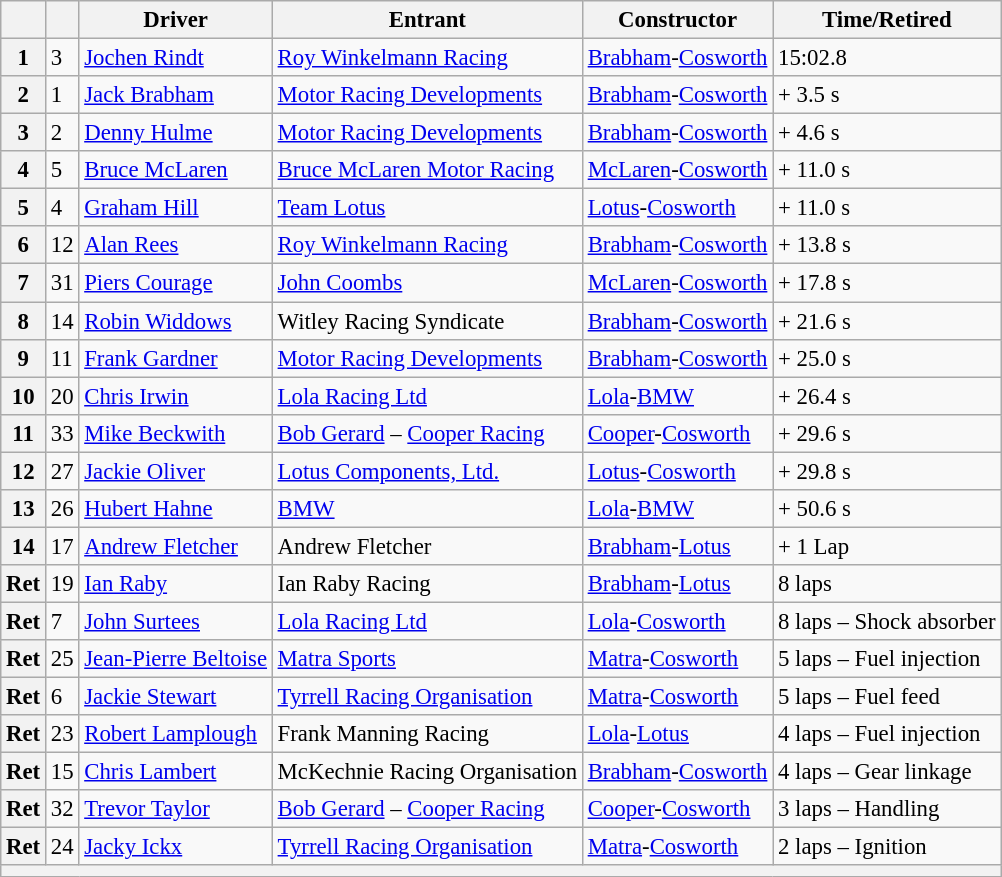<table class="wikitable" style="font-size: 95%;">
<tr>
<th></th>
<th></th>
<th>Driver</th>
<th>Entrant</th>
<th>Constructor</th>
<th>Time/Retired</th>
</tr>
<tr>
<th>1</th>
<td>3</td>
<td> <a href='#'>Jochen Rindt</a></td>
<td><a href='#'>Roy Winkelmann Racing</a></td>
<td><a href='#'>Brabham</a>-<a href='#'>Cosworth</a></td>
<td>15:02.8</td>
</tr>
<tr>
<th>2</th>
<td>1</td>
<td> <a href='#'>Jack Brabham</a></td>
<td><a href='#'>Motor Racing Developments</a></td>
<td><a href='#'>Brabham</a>-<a href='#'>Cosworth</a></td>
<td>+ 3.5 s</td>
</tr>
<tr>
<th>3</th>
<td>2</td>
<td> <a href='#'>Denny Hulme</a></td>
<td><a href='#'>Motor Racing Developments</a></td>
<td><a href='#'>Brabham</a>-<a href='#'>Cosworth</a></td>
<td>+ 4.6 s</td>
</tr>
<tr>
<th>4</th>
<td>5</td>
<td> <a href='#'>Bruce McLaren</a></td>
<td><a href='#'>Bruce McLaren Motor Racing</a></td>
<td><a href='#'>McLaren</a>-<a href='#'>Cosworth</a></td>
<td>+ 11.0 s</td>
</tr>
<tr>
<th>5</th>
<td>4</td>
<td> <a href='#'>Graham Hill</a></td>
<td><a href='#'>Team Lotus</a></td>
<td><a href='#'>Lotus</a>-<a href='#'>Cosworth</a></td>
<td>+ 11.0 s</td>
</tr>
<tr>
<th>6</th>
<td>12</td>
<td> <a href='#'>Alan Rees</a></td>
<td><a href='#'>Roy Winkelmann Racing</a></td>
<td><a href='#'>Brabham</a>-<a href='#'>Cosworth</a></td>
<td>+ 13.8 s</td>
</tr>
<tr>
<th>7</th>
<td>31</td>
<td> <a href='#'>Piers Courage</a></td>
<td><a href='#'>John Coombs</a></td>
<td><a href='#'>McLaren</a>-<a href='#'>Cosworth</a></td>
<td>+ 17.8 s</td>
</tr>
<tr>
<th>8</th>
<td>14</td>
<td> <a href='#'>Robin Widdows</a></td>
<td>Witley Racing Syndicate</td>
<td><a href='#'>Brabham</a>-<a href='#'>Cosworth</a></td>
<td>+ 21.6 s</td>
</tr>
<tr>
<th>9</th>
<td>11</td>
<td> <a href='#'>Frank Gardner</a></td>
<td><a href='#'>Motor Racing Developments</a></td>
<td><a href='#'>Brabham</a>-<a href='#'>Cosworth</a></td>
<td>+ 25.0 s</td>
</tr>
<tr>
<th>10</th>
<td>20</td>
<td> <a href='#'>Chris Irwin</a></td>
<td><a href='#'>Lola Racing Ltd</a></td>
<td><a href='#'>Lola</a>-<a href='#'>BMW</a></td>
<td>+ 26.4 s</td>
</tr>
<tr>
<th>11</th>
<td>33</td>
<td> <a href='#'>Mike Beckwith</a></td>
<td><a href='#'>Bob Gerard</a> – <a href='#'>Cooper Racing</a></td>
<td><a href='#'>Cooper</a>-<a href='#'>Cosworth</a></td>
<td>+ 29.6 s</td>
</tr>
<tr>
<th>12</th>
<td>27</td>
<td> <a href='#'>Jackie Oliver</a></td>
<td><a href='#'>Lotus Components, Ltd.</a></td>
<td><a href='#'>Lotus</a>-<a href='#'>Cosworth</a></td>
<td>+ 29.8 s</td>
</tr>
<tr>
<th>13</th>
<td>26</td>
<td> <a href='#'>Hubert Hahne</a></td>
<td><a href='#'>BMW</a></td>
<td><a href='#'>Lola</a>-<a href='#'>BMW</a></td>
<td>+ 50.6 s</td>
</tr>
<tr>
<th>14</th>
<td>17</td>
<td> <a href='#'>Andrew Fletcher</a></td>
<td>Andrew Fletcher</td>
<td><a href='#'>Brabham</a>-<a href='#'>Lotus</a></td>
<td>+ 1 Lap</td>
</tr>
<tr>
<th>Ret</th>
<td>19</td>
<td> <a href='#'>Ian Raby</a></td>
<td>Ian Raby Racing</td>
<td><a href='#'>Brabham</a>-<a href='#'>Lotus</a></td>
<td>8 laps</td>
</tr>
<tr>
<th>Ret</th>
<td>7</td>
<td> <a href='#'>John Surtees</a></td>
<td><a href='#'>Lola Racing Ltd</a></td>
<td><a href='#'>Lola</a>-<a href='#'>Cosworth</a></td>
<td>8 laps – Shock absorber</td>
</tr>
<tr>
<th>Ret</th>
<td>25</td>
<td> <a href='#'>Jean-Pierre Beltoise</a></td>
<td><a href='#'>Matra Sports</a></td>
<td><a href='#'>Matra</a>-<a href='#'>Cosworth</a></td>
<td>5 laps – Fuel injection</td>
</tr>
<tr>
<th>Ret</th>
<td>6</td>
<td> <a href='#'>Jackie Stewart</a></td>
<td><a href='#'>Tyrrell Racing Organisation</a></td>
<td><a href='#'>Matra</a>-<a href='#'>Cosworth</a></td>
<td>5 laps – Fuel feed</td>
</tr>
<tr>
<th>Ret</th>
<td>23</td>
<td> <a href='#'>Robert Lamplough</a></td>
<td>Frank Manning Racing</td>
<td><a href='#'>Lola</a>-<a href='#'>Lotus</a></td>
<td>4 laps – Fuel injection</td>
</tr>
<tr>
<th>Ret</th>
<td>15</td>
<td> <a href='#'>Chris Lambert</a></td>
<td>McKechnie Racing Organisation</td>
<td><a href='#'>Brabham</a>-<a href='#'>Cosworth</a></td>
<td>4 laps – Gear linkage</td>
</tr>
<tr>
<th>Ret</th>
<td>32</td>
<td> <a href='#'>Trevor Taylor</a></td>
<td><a href='#'>Bob Gerard</a> – <a href='#'>Cooper Racing</a></td>
<td><a href='#'>Cooper</a>-<a href='#'>Cosworth</a></td>
<td>3 laps – Handling</td>
</tr>
<tr>
<th>Ret</th>
<td>24</td>
<td> <a href='#'>Jacky Ickx</a></td>
<td><a href='#'>Tyrrell Racing Organisation</a></td>
<td><a href='#'>Matra</a>-<a href='#'>Cosworth</a></td>
<td>2 laps – Ignition</td>
</tr>
<tr>
<th colspan="6"></th>
</tr>
</table>
